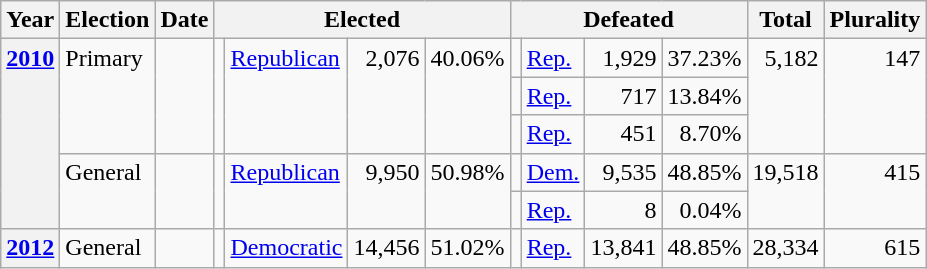<table class="wikitable">
<tr>
<th>Year</th>
<th>Election</th>
<th>Date</th>
<th colspan="4">Elected</th>
<th colspan="4">Defeated</th>
<th>Total</th>
<th>Plurality</th>
</tr>
<tr>
<th rowspan="5" valign="top"><a href='#'>2010</a></th>
<td rowspan="3" valign="top">Primary</td>
<td rowspan="3" valign="top"></td>
<td rowspan="3" valign="top"></td>
<td valign="top" rowspan="3" ><a href='#'>Republican</a></td>
<td rowspan="3" align="right" valign="top">2,076</td>
<td rowspan="3" align="right" valign="top">40.06%</td>
<td></td>
<td valign="top" ><a href='#'>Rep.</a></td>
<td align="right" valign="top">1,929</td>
<td align="right" valign="top">37.23%</td>
<td rowspan="3" align="right" valign="top">5,182</td>
<td rowspan="3" align="right" valign="top">147</td>
</tr>
<tr>
<td></td>
<td valign="top" ><a href='#'>Rep.</a></td>
<td align="right" valign="top">717</td>
<td align="right" valign="top">13.84%</td>
</tr>
<tr>
<td></td>
<td valign="top" ><a href='#'>Rep.</a></td>
<td align="right" valign="top">451</td>
<td align="right" valign="top">8.70%</td>
</tr>
<tr>
<td rowspan="2" valign="top">General</td>
<td rowspan="2" valign="top"></td>
<td rowspan="2" valign="top"></td>
<td rowspan="2" valign="top" ><a href='#'>Republican</a></td>
<td rowspan="2" align="right" valign="top">9,950</td>
<td rowspan="2" align="right" valign="top">50.98%</td>
<td></td>
<td valign="top" ><a href='#'>Dem.</a></td>
<td align="right" valign="top">9,535</td>
<td align="right" valign="top">48.85%</td>
<td rowspan="2" align="right" valign="top">19,518</td>
<td rowspan="2" align="right" valign="top">415</td>
</tr>
<tr>
<td valign="top"></td>
<td valign="top" ><a href='#'>Rep.</a></td>
<td align="right" valign="top">8</td>
<td align="right" valign="top">0.04%</td>
</tr>
<tr>
<th valign="top"><a href='#'>2012</a></th>
<td valign="top">General</td>
<td valign="top"></td>
<td valign="top"></td>
<td valign="top" rowspan="2" ><a href='#'>Democratic</a></td>
<td align="right" valign="top">14,456</td>
<td align="right" valign="top">51.02%</td>
<td valign="top"></td>
<td valign="top" ><a href='#'>Rep.</a></td>
<td align="right" valign="top">13,841</td>
<td align="right" valign="top">48.85%</td>
<td align="right" valign="top">28,334</td>
<td align="right" valign="top">615</td>
</tr>
</table>
